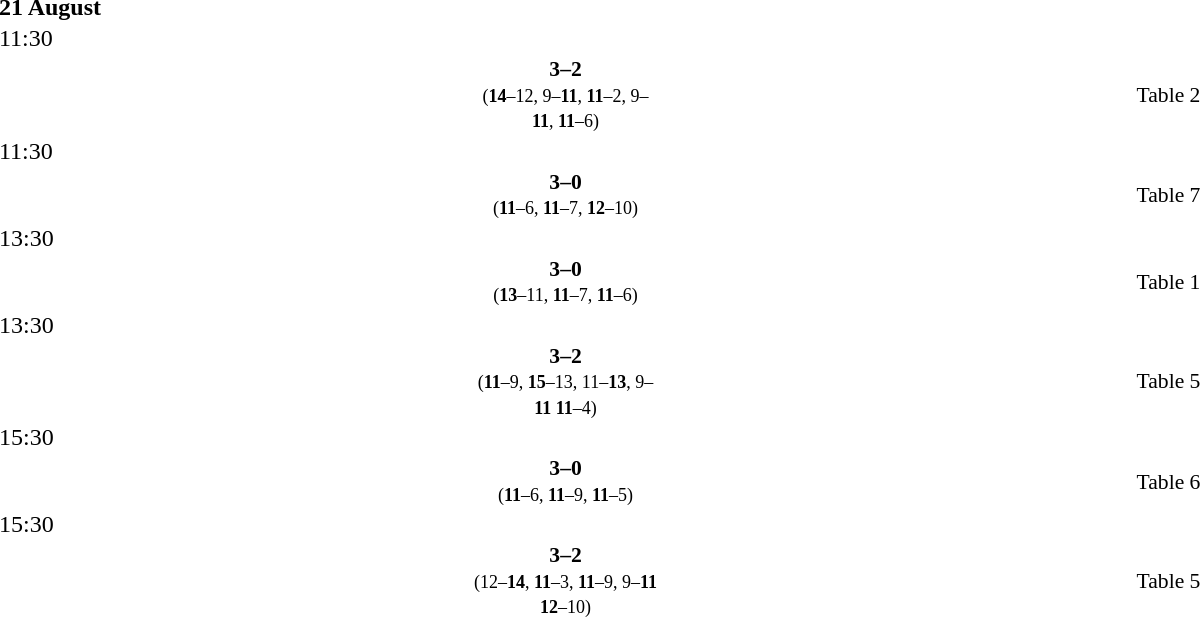<table style="width:100%;" cellspacing="1">
<tr>
<th width=25%></th>
<th width=10%></th>
<th width=25%></th>
</tr>
<tr>
<td><strong>21 August</strong></td>
</tr>
<tr>
<td>11:30</td>
</tr>
<tr style=font-size:90%>
<td align=right><strong></strong></td>
<td align=center><strong> 3–2 </strong><br><small>(<strong>14</strong>–12, 9–<strong>11</strong>, <strong>11</strong>–2, 9–<strong>11</strong>, <strong>11</strong>–6)</small></td>
<td></td>
<td>Table 2</td>
</tr>
<tr>
<td>11:30</td>
</tr>
<tr style=font-size:90%>
<td align=right><strong></strong></td>
<td align=center><strong> 3–0 </strong><br><small>(<strong>11</strong>–6, <strong>11</strong>–7, <strong>12</strong>–10)</small></td>
<td></td>
<td>Table 7</td>
</tr>
<tr>
<td>13:30</td>
</tr>
<tr style=font-size:90%>
<td align=right><strong></strong></td>
<td align=center><strong> 3–0 </strong><br><small>(<strong>13</strong>–11, <strong>11</strong>–7, <strong>11</strong>–6)</small></td>
<td></td>
<td>Table 1</td>
</tr>
<tr>
<td>13:30</td>
</tr>
<tr style=font-size:90%>
<td align=right><strong></strong></td>
<td align=center><strong> 3–2 </strong><br><small>(<strong>11</strong>–9, <strong>15</strong>–13, 11–<strong>13</strong>, 9–<strong>11</strong> <strong>11</strong>–4)</small></td>
<td></td>
<td>Table 5</td>
</tr>
<tr>
<td>15:30</td>
</tr>
<tr style=font-size:90%>
<td align=right><strong></strong></td>
<td align=center><strong> 3–0 </strong><br><small>(<strong>11</strong>–6, <strong>11</strong>–9, <strong>11</strong>–5)</small></td>
<td></td>
<td>Table 6</td>
</tr>
<tr>
<td>15:30</td>
</tr>
<tr style=font-size:90%>
<td align=right><strong></strong></td>
<td align=center><strong> 3–2 </strong><br><small>(12–<strong>14</strong>, <strong>11</strong>–3, <strong>11</strong>–9, 9–<strong>11</strong> <strong>12</strong>–10)</small></td>
<td></td>
<td>Table 5</td>
</tr>
</table>
